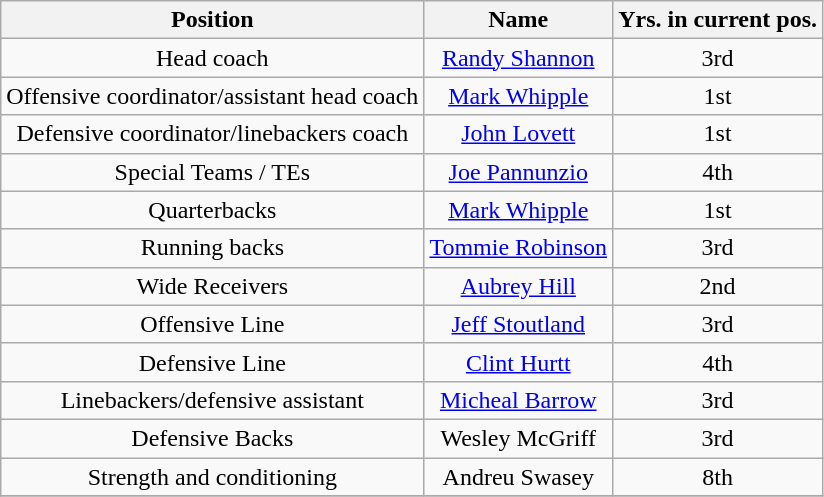<table class="wikitable">
<tr>
<th><strong>Position</strong></th>
<th><strong>Name</strong></th>
<th><strong>Yrs. in current pos.</strong></th>
</tr>
<tr align="center">
<td>Head coach</td>
<td><a href='#'>Randy Shannon</a></td>
<td>3rd</td>
</tr>
<tr align="center">
<td>Offensive coordinator/assistant head coach</td>
<td><a href='#'>Mark Whipple</a></td>
<td>1st</td>
</tr>
<tr align="center">
<td>Defensive coordinator/linebackers coach</td>
<td><a href='#'>John Lovett</a></td>
<td>1st</td>
</tr>
<tr align="center">
<td>Special Teams / TEs</td>
<td><a href='#'>Joe Pannunzio</a></td>
<td>4th</td>
</tr>
<tr align="center">
<td>Quarterbacks</td>
<td><a href='#'>Mark Whipple</a></td>
<td>1st</td>
</tr>
<tr align="center">
<td>Running backs</td>
<td><a href='#'>Tommie Robinson</a></td>
<td>3rd</td>
</tr>
<tr align="center">
<td>Wide Receivers</td>
<td><a href='#'>Aubrey Hill</a></td>
<td>2nd</td>
</tr>
<tr align="center">
<td>Offensive Line</td>
<td><a href='#'>Jeff Stoutland</a></td>
<td>3rd</td>
</tr>
<tr align="center">
<td>Defensive Line</td>
<td><a href='#'>Clint Hurtt</a></td>
<td>4th</td>
</tr>
<tr align="center">
<td>Linebackers/defensive assistant</td>
<td><a href='#'>Micheal Barrow</a></td>
<td>3rd</td>
</tr>
<tr align="center">
<td>Defensive Backs</td>
<td>Wesley McGriff</td>
<td>3rd</td>
</tr>
<tr align="center">
<td>Strength and conditioning</td>
<td>Andreu Swasey</td>
<td>8th</td>
</tr>
<tr>
</tr>
</table>
